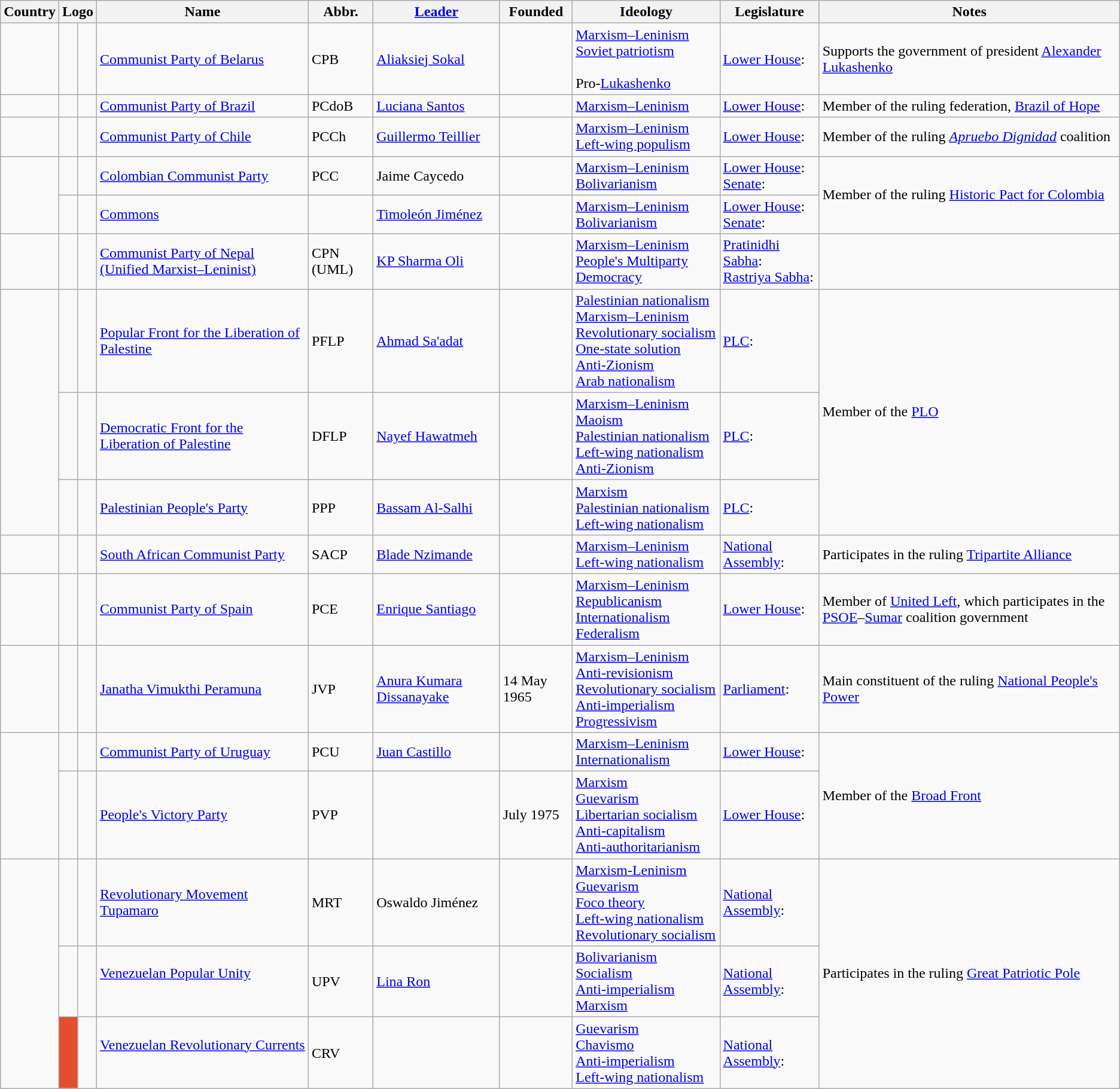<table class="wikitable sortable">
<tr>
<th>Country</th>
<th colspan=2>Logo</th>
<th>Name</th>
<th>Abbr.</th>
<th><a href='#'>Leader</a></th>
<th>Founded</th>
<th>Ideology</th>
<th>Legislature</th>
<th>Notes</th>
</tr>
<tr>
<td></td>
<td></td>
<td></td>
<td><a href='#'>Communist Party of Belarus</a><br><small></small></td>
<td>CPB<br><small></small></td>
<td><a href='#'>Aliaksiej Sokal</a></td>
<td data-sort-value="1996-11-02"></td>
<td><a href='#'>Marxism–Leninism</a><br><a href='#'>Soviet patriotism</a><br><br>Pro-<a href='#'>Lukashenko</a></td>
<td><a href='#'>Lower House</a>: </td>
<td>Supports the government of president <a href='#'>Alexander Lukashenko</a></td>
</tr>
<tr>
<td></td>
<td></td>
<td></td>
<td><a href='#'>Communist Party of Brazil</a><br><small></small></td>
<td>PCdoB</td>
<td><a href='#'>Luciana Santos</a></td>
<td data-sort-value="1922-03-25"></td>
<td><a href='#'>Marxism–Leninism</a></td>
<td><a href='#'>Lower House</a>:<br></td>
<td>Member of the ruling federation, <a href='#'>Brazil of Hope</a></td>
</tr>
<tr>
<td></td>
<td></td>
<td></td>
<td><a href='#'>Communist Party of Chile</a><br><small></small></td>
<td>PCCh</td>
<td><a href='#'>Guillermo Teillier</a></td>
<td data-sort-value="1912-06-04"></td>
<td><a href='#'>Marxism–Leninism</a><br><a href='#'>Left-wing populism</a></td>
<td><a href='#'>Lower House</a>: </td>
<td>Member of the ruling <em><a href='#'>Apruebo Dignidad</a></em> coalition</td>
</tr>
<tr>
<td rowspan="2"></td>
<td></td>
<td></td>
<td><a href='#'>Colombian Communist Party</a><br><small></small></td>
<td>PCC</td>
<td>Jaime Caycedo</td>
<td data-sort-value="1930"></td>
<td><a href='#'>Marxism–Leninism</a><br><a href='#'>Bolivarianism</a></td>
<td><a href='#'>Lower House</a>: <br><a href='#'>Senate</a>: </td>
<td rowspan="2">Member of the ruling <a href='#'>Historic Pact for Colombia</a></td>
</tr>
<tr>
<td></td>
<td></td>
<td><a href='#'>Commons</a><br><small></small></td>
<td></td>
<td><a href='#'>Timoleón Jiménez</a></td>
<td data-sort-value="2017-09-01"></td>
<td><a href='#'>Marxism–Leninism</a><br><a href='#'>Bolivarianism</a></td>
<td><a href='#'>Lower House</a>: <br><a href='#'>Senate</a>: </td>
</tr>
<tr>
<td></td>
<td></td>
<td></td>
<td><a href='#'>Communist Party of Nepal (Unified Marxist–Leninist)</a></td>
<td>CPN (UML)</td>
<td><a href='#'>KP Sharma Oli</a></td>
<td data-sort-value="1991-01-06"></td>
<td><a href='#'>Marxism–Leninism</a><br><a href='#'>People's Multiparty Democracy</a></td>
<td><a href='#'>Pratinidhi Sabha</a>: <br><a href='#'>Rastriya Sabha</a>: </td>
<td></td>
</tr>
<tr>
<td rowspan=3></td>
<td></td>
<td></td>
<td><a href='#'>Popular Front for the Liberation of Palestine</a><br><small></small></td>
<td>PFLP</td>
<td><a href='#'>Ahmad Sa'adat</a></td>
<td data-sort-value="1967-12-11"></td>
<td><a href='#'>Palestinian nationalism</a><br><a href='#'>Marxism–Leninism</a><br><a href='#'>Revolutionary socialism</a><br><a href='#'>One-state solution</a><br><a href='#'>Anti-Zionism</a><br><a href='#'>Arab nationalism</a></td>
<td><a href='#'>PLC</a>: </td>
<td rowspan=3>Member of the <a href='#'>PLO</a></td>
</tr>
<tr>
<td></td>
<td></td>
<td><a href='#'>Democratic Front for the Liberation of Palestine</a><br><small></small></td>
<td>DFLP</td>
<td><a href='#'>Nayef Hawatmeh</a></td>
<td data-sort-value="1969"></td>
<td><a href='#'>Marxism–Leninism</a><br><a href='#'>Maoism</a><br><a href='#'>Palestinian nationalism</a><br><a href='#'>Left-wing nationalism</a><br><a href='#'>Anti-Zionism</a></td>
<td><a href='#'>PLC</a>: </td>
</tr>
<tr>
<td></td>
<td></td>
<td><a href='#'>Palestinian People's Party</a><br><small></small></td>
<td>PPP</td>
<td><a href='#'>Bassam Al-Salhi</a></td>
<td data-sort-value="1982-02"></td>
<td><a href='#'>Marxism</a><br><a href='#'>Palestinian nationalism</a><br><a href='#'>Left-wing nationalism</a></td>
<td><a href='#'>PLC</a>: </td>
</tr>
<tr>
<td></td>
<td></td>
<td></td>
<td><a href='#'>South African Communist Party</a></td>
<td>SACP</td>
<td><a href='#'>Blade Nzimande</a></td>
<td data-sort-value="1921-02-12"></td>
<td><a href='#'>Marxism–Leninism</a><br><a href='#'>Left-wing nationalism</a></td>
<td><a href='#'>National Assembly</a>: </td>
<td>Participates in the ruling <a href='#'>Tripartite Alliance</a></td>
</tr>
<tr>
<td></td>
<td></td>
<td></td>
<td><a href='#'>Communist Party of Spain</a><br><small></small></td>
<td>PCE</td>
<td><a href='#'>Enrique Santiago</a></td>
<td data-sort-value="1921-11-14"></td>
<td><a href='#'>Marxism–Leninism</a><br><a href='#'>Republicanism</a><br><a href='#'>Internationalism</a><br><a href='#'>Federalism</a></td>
<td><a href='#'>Lower House</a>: </td>
<td>Member of <a href='#'>United Left</a>, which participates in the <a href='#'>PSOE</a>–<a href='#'>Sumar</a> coalition government</td>
</tr>
<tr>
<td></td>
<td></td>
<td></td>
<td><a href='#'>Janatha Vimukthi Peramuna</a><br><small></small></td>
<td>JVP</td>
<td><a href='#'>Anura Kumara Dissanayake</a></td>
<td>14 May 1965</td>
<td><a href='#'>Marxism–Leninism</a><br><a href='#'>Anti-revisionism</a><br><a href='#'>Revolutionary socialism</a><br><a href='#'>Anti-imperialism</a><br><a href='#'>Progressivism</a></td>
<td><a href='#'>Parliament</a>:</td>
<td>Main constituent of the ruling <a href='#'>National People's Power</a></td>
</tr>
<tr>
<td rowspan="2"></td>
<td></td>
<td></td>
<td><a href='#'>Communist Party of Uruguay</a><br><small></small></td>
<td>PCU</td>
<td><a href='#'>Juan Castillo</a></td>
<td></td>
<td><a href='#'>Marxism–Leninism</a><br><a href='#'>Internationalism</a></td>
<td><a href='#'>Lower House</a>: </td>
<td rowspan="2">Member of the  <a href='#'>Broad Front</a></td>
</tr>
<tr>
<td></td>
<td></td>
<td><a href='#'>People's Victory Party</a><br><small></small></td>
<td>PVP</td>
<td></td>
<td>July 1975</td>
<td><a href='#'>Marxism</a><br><a href='#'>Guevarism</a><br><a href='#'>Libertarian socialism</a><br><a href='#'>Anti-capitalism</a><br><a href='#'>Anti-authoritarianism</a></td>
<td><a href='#'>Lower House</a>:<br></td>
</tr>
<tr>
<td rowspan=3></td>
<td></td>
<td></td>
<td><a href='#'>Revolutionary Movement Tupamaro</a><br><small></small></td>
<td>MRT</td>
<td>Oswaldo Jiménez</td>
<td data-sort-value="1992"></td>
<td><a href='#'>Marxism-Leninism</a><br><a href='#'>Guevarism</a><br><a href='#'>Foco theory</a><br><a href='#'>Left-wing nationalism</a><br><a href='#'>Revolutionary socialism</a></td>
<td><a href='#'>National Assembly</a>: </td>
<td rowspan=3>Participates in the ruling <a href='#'>Great Patriotic Pole</a></td>
</tr>
<tr>
<td></td>
<td></td>
<td><a href='#'>Venezuelan Popular Unity</a><br><small><br></small></td>
<td>UPV</td>
<td><a href='#'>Lina Ron</a></td>
<td data-sort-value="2004-02-06"></td>
<td><a href='#'>Bolivarianism</a><br><a href='#'>Socialism</a><br><a href='#'>Anti-imperialism</a><br><a href='#'>Marxism</a></td>
<td><a href='#'>National Assembly</a>: </td>
</tr>
<tr>
<td style="background-color: #E44D2E"></td>
<td></td>
<td><a href='#'>Venezuelan Revolutionary Currents</a><br><small><br></small></td>
<td>CRV</td>
<td></td>
<td data-sort-value="2000"></td>
<td><a href='#'>Guevarism</a><br><a href='#'>Chavismo</a><br><a href='#'>Anti-imperialism</a><br><a href='#'>Left-wing nationalism</a></td>
<td><a href='#'>National Assembly</a>: </td>
</tr>
</table>
